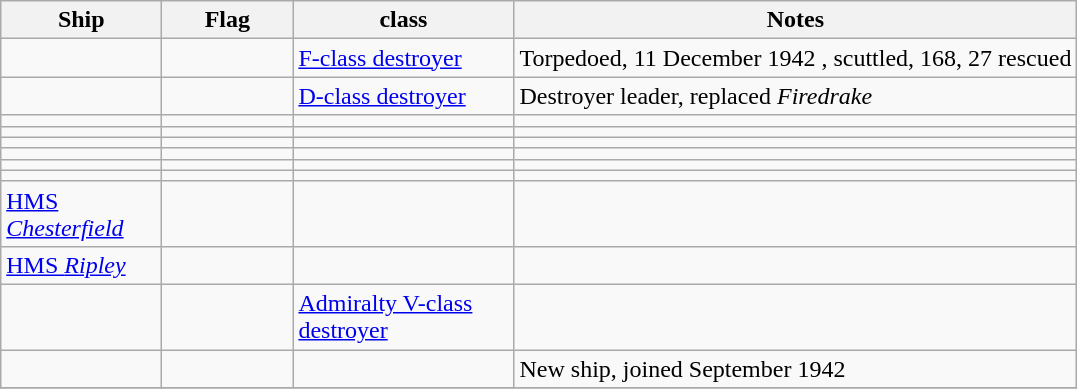<table class="wikitable sortable">
<tr>
<th scope="col" width="100px">Ship</th>
<th scope="col" width="80px">Flag</th>
<th scope="col" width="140px">class</th>
<th>Notes</th>
</tr>
<tr>
<td align="left"></td>
<td align="left"></td>
<td align="left"><a href='#'>F-class destroyer</a></td>
<td align="left">Torpedoed, 11 December 1942 , scuttled,                                                                                                                                                                                                                                          168, 27 rescued</td>
</tr>
<tr>
<td align="left"></td>
<td align="left"></td>
<td align="left"><a href='#'>D-class destroyer</a></td>
<td align="left">Destroyer leader, replaced <em>Firedrake</em></td>
</tr>
<tr>
<td align="left"></td>
<td align="left"></td>
<td align="left"></td>
<td align="left"></td>
</tr>
<tr>
<td align="left"></td>
<td align="left"></td>
<td align="left"></td>
<td align="left"></td>
</tr>
<tr>
<td align="left"></td>
<td align="left"></td>
<td align="left"></td>
<td align="left"></td>
</tr>
<tr>
<td align="left"></td>
<td align="left"></td>
<td align="left"></td>
<td align="left"></td>
</tr>
<tr>
<td align="left"></td>
<td align="left"></td>
<td align="left"></td>
<td align="left"></td>
</tr>
<tr>
<td align="left"></td>
<td align="left"></td>
<td align="left"></td>
<td align="left"></td>
</tr>
<tr>
<td align="left"><a href='#'>HMS <em>Chesterfield</em></a></td>
<td align="left"></td>
<td align="left"></td>
<td align="left"></td>
</tr>
<tr>
<td align="left"><a href='#'>HMS <em>Ripley</em></a></td>
<td align="left"></td>
<td align="left"></td>
<td align="left"></td>
</tr>
<tr>
<td align="left"></td>
<td align="left"></td>
<td align="left"><a href='#'>Admiralty V-class destroyer</a></td>
<td align="left"></td>
</tr>
<tr>
<td align="left"></td>
<td align="left"></td>
<td align="left"></td>
<td align="left">New ship, joined September 1942</td>
</tr>
<tr>
</tr>
</table>
